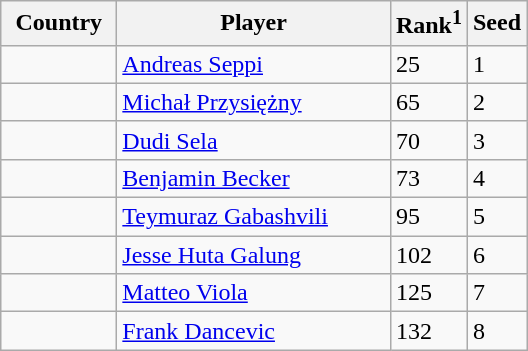<table class="sortable wikitable">
<tr>
<th width="70">Country</th>
<th width="175">Player</th>
<th>Rank<sup>1</sup></th>
<th>Seed</th>
</tr>
<tr>
<td></td>
<td><a href='#'>Andreas Seppi</a></td>
<td>25</td>
<td>1</td>
</tr>
<tr>
<td></td>
<td><a href='#'>Michał Przysiężny</a></td>
<td>65</td>
<td>2</td>
</tr>
<tr>
<td></td>
<td><a href='#'>Dudi Sela</a></td>
<td>70</td>
<td>3</td>
</tr>
<tr>
<td></td>
<td><a href='#'>Benjamin Becker</a></td>
<td>73</td>
<td>4</td>
</tr>
<tr>
<td></td>
<td><a href='#'>Teymuraz Gabashvili</a></td>
<td>95</td>
<td>5</td>
</tr>
<tr>
<td></td>
<td><a href='#'>Jesse Huta Galung</a></td>
<td>102</td>
<td>6</td>
</tr>
<tr>
<td></td>
<td><a href='#'>Matteo Viola</a></td>
<td>125</td>
<td>7</td>
</tr>
<tr>
<td></td>
<td><a href='#'>Frank Dancevic</a></td>
<td>132</td>
<td>8</td>
</tr>
</table>
